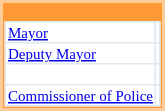<table cellpadding="1" cellspacing="0" border="1"  style="float:right; float:right; border-collapse:collapse; border:2px #fc9 solid; font-size:x-small; font-family:verdana;">
<tr>
<td style="background:#f93; color:#0000;"><br><table cellpadding="1" cellspacing="0" border="1" style="background:#fff; border-collapse:collapse; border:1px #dee8f1 solid; font-size:x-small; font-family:verdana;">
<tr>
<td><a href='#'>Mayor</a></td>
<td></td>
</tr>
<tr>
<td><a href='#'>Deputy Mayor</a></td>
<td></td>
</tr>
<tr>
<td>Corporation Secretary</td>
<td></td>
</tr>
<tr>
<td><a href='#'>Commissioner of Police</a></td>
<td></td>
</tr>
</table>
</td>
</tr>
</table>
